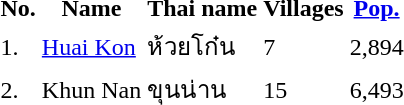<table>
<tr>
<th>No.</th>
<th>Name</th>
<th>Thai name</th>
<th>Villages</th>
<th><a href='#'>Pop.</a></th>
<td>    </td>
</tr>
<tr>
<td>1.</td>
<td><a href='#'>Huai Kon</a></td>
<td>ห้วยโก๋น</td>
<td>7</td>
<td>2,894</td>
<td></td>
</tr>
<tr>
<td>2.</td>
<td>Khun Nan</td>
<td>ขุนน่าน</td>
<td>15</td>
<td>6,493</td>
<td></td>
</tr>
</table>
